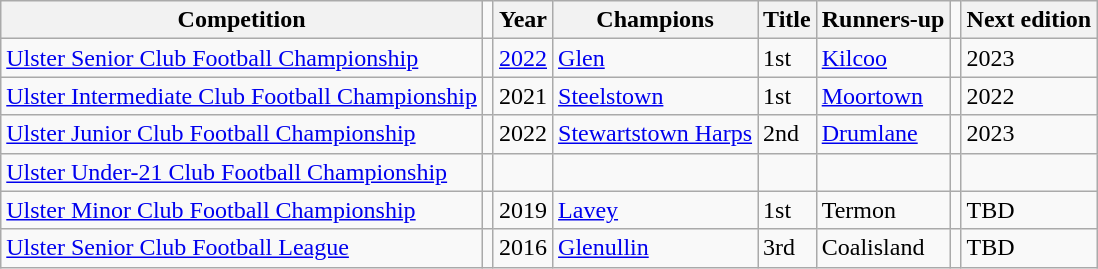<table class="wikitable sortable">
<tr>
<th>Competition</th>
<td></td>
<th>Year</th>
<th>Champions</th>
<th>Title</th>
<th>Runners-up</th>
<td></td>
<th>Next edition</th>
</tr>
<tr>
<td><a href='#'>Ulster Senior Club Football Championship</a></td>
<td></td>
<td><a href='#'>2022</a></td>
<td><a href='#'>Glen</a></td>
<td>1st</td>
<td><a href='#'>Kilcoo</a></td>
<td></td>
<td>2023</td>
</tr>
<tr>
<td><a href='#'>Ulster Intermediate Club Football Championship</a></td>
<td></td>
<td>2021</td>
<td><a href='#'>Steelstown</a></td>
<td>1st</td>
<td><a href='#'>Moortown</a></td>
<td></td>
<td>2022</td>
</tr>
<tr>
<td><a href='#'>Ulster Junior Club Football Championship</a></td>
<td></td>
<td>2022</td>
<td><a href='#'>Stewartstown Harps</a></td>
<td>2nd</td>
<td><a href='#'>Drumlane</a></td>
<td></td>
<td>2023</td>
</tr>
<tr>
<td><a href='#'>Ulster Under-21 Club Football Championship</a></td>
<td></td>
<td></td>
<td></td>
<td></td>
<td></td>
<td></td>
<td></td>
</tr>
<tr>
<td><a href='#'>Ulster Minor Club Football Championship</a></td>
<td></td>
<td>2019</td>
<td><a href='#'>Lavey</a></td>
<td>1st</td>
<td>Termon</td>
<td></td>
<td>TBD</td>
</tr>
<tr>
<td><a href='#'>Ulster Senior Club Football League</a></td>
<td></td>
<td>2016</td>
<td><a href='#'>Glenullin</a></td>
<td>3rd</td>
<td>Coalisland</td>
<td></td>
<td>TBD</td>
</tr>
</table>
